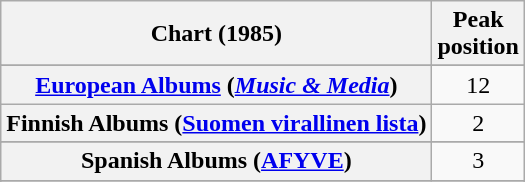<table class="wikitable sortable plainrowheaders" style="text-align:center">
<tr>
<th scope="col">Chart (1985)</th>
<th scope="col">Peak<br>position</th>
</tr>
<tr>
</tr>
<tr>
</tr>
<tr>
<th scope="row"><a href='#'>European Albums</a> (<em><a href='#'>Music & Media</a></em>)</th>
<td>12</td>
</tr>
<tr>
<th scope="row">Finnish Albums (<a href='#'>Suomen virallinen lista</a>)</th>
<td>2</td>
</tr>
<tr>
</tr>
<tr>
</tr>
<tr>
<th scope="row">Spanish Albums (<a href='#'>AFYVE</a>)</th>
<td>3</td>
</tr>
<tr>
</tr>
<tr>
</tr>
</table>
